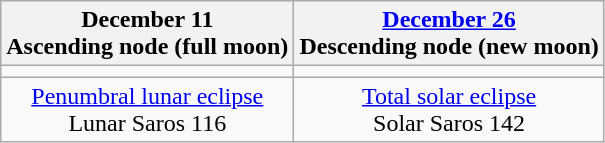<table class="wikitable">
<tr>
<th>December 11<br>Ascending node (full moon)<br></th>
<th><a href='#'>December 26</a><br>Descending node (new moon)<br></th>
</tr>
<tr>
<td></td>
<td></td>
</tr>
<tr align=center>
<td><a href='#'>Penumbral lunar eclipse</a><br>Lunar Saros 116</td>
<td><a href='#'>Total solar eclipse</a><br>Solar Saros 142</td>
</tr>
</table>
